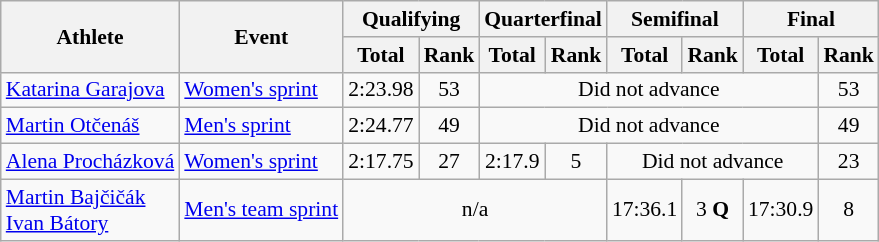<table class="wikitable" style="font-size:90%">
<tr>
<th rowspan="2">Athlete</th>
<th rowspan="2">Event</th>
<th colspan="2">Qualifying</th>
<th colspan="2">Quarterfinal</th>
<th colspan="2">Semifinal</th>
<th colspan="2">Final</th>
</tr>
<tr>
<th>Total</th>
<th>Rank</th>
<th>Total</th>
<th>Rank</th>
<th>Total</th>
<th>Rank</th>
<th>Total</th>
<th>Rank</th>
</tr>
<tr>
<td><a href='#'>Katarina Garajova</a></td>
<td><a href='#'>Women's sprint</a></td>
<td align="center">2:23.98</td>
<td align="center">53</td>
<td colspan=5 align="center">Did not advance</td>
<td align="center">53</td>
</tr>
<tr>
<td><a href='#'>Martin Otčenáš</a></td>
<td><a href='#'>Men's sprint</a></td>
<td align="center">2:24.77</td>
<td align="center">49</td>
<td colspan=5 align="center">Did not advance</td>
<td align="center">49</td>
</tr>
<tr>
<td><a href='#'>Alena Procházková</a></td>
<td><a href='#'>Women's sprint</a></td>
<td align="center">2:17.75</td>
<td align="center">27</td>
<td align="center">2:17.9</td>
<td align="center">5</td>
<td colspan=3 align="center">Did not advance</td>
<td align="center">23</td>
</tr>
<tr>
<td><a href='#'>Martin Bajčičák</a><br><a href='#'>Ivan Bátory</a></td>
<td><a href='#'>Men's team sprint</a></td>
<td colspan=4 align="center">n/a</td>
<td align="center">17:36.1</td>
<td align="center">3 <strong>Q</strong></td>
<td align="center">17:30.9</td>
<td align="center">8</td>
</tr>
</table>
